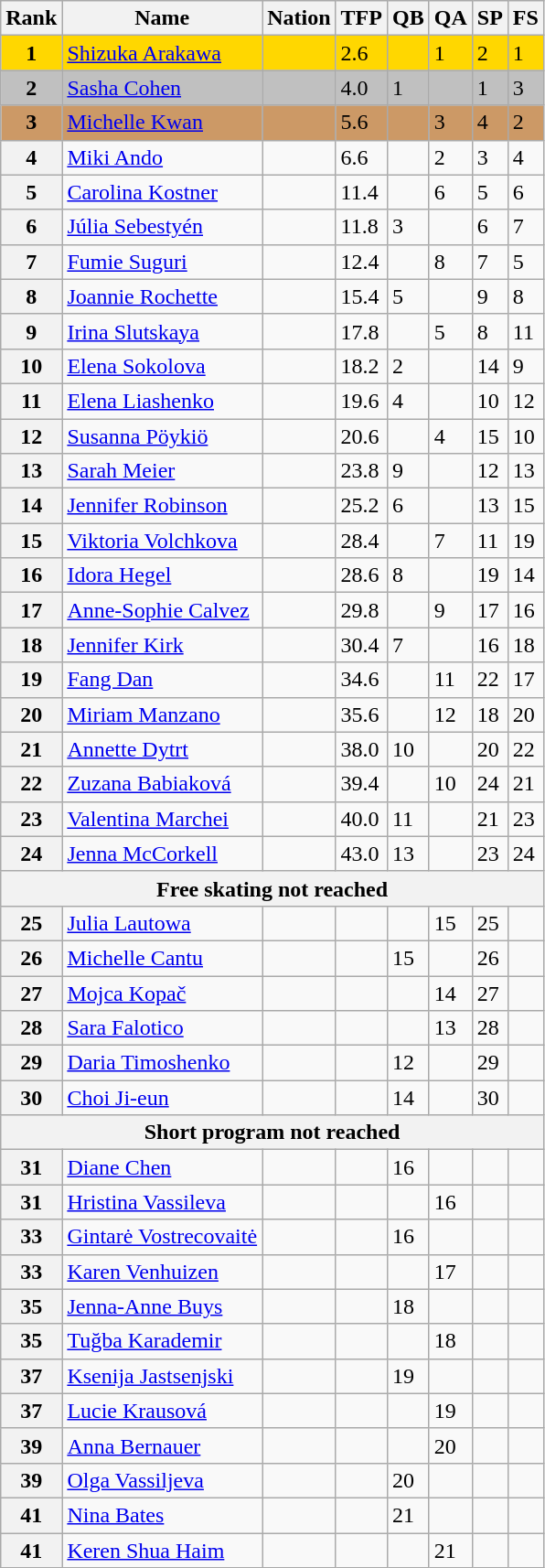<table class="wikitable">
<tr>
<th>Rank</th>
<th>Name</th>
<th>Nation</th>
<th>TFP</th>
<th>QB</th>
<th>QA</th>
<th>SP</th>
<th>FS</th>
</tr>
<tr bgcolor=gold>
<td align=center><strong>1</strong></td>
<td><a href='#'>Shizuka Arakawa</a></td>
<td></td>
<td>2.6</td>
<td></td>
<td>1</td>
<td>2</td>
<td>1</td>
</tr>
<tr bgcolor=silver>
<td align=center><strong>2</strong></td>
<td><a href='#'>Sasha Cohen</a></td>
<td></td>
<td>4.0</td>
<td>1</td>
<td></td>
<td>1</td>
<td>3</td>
</tr>
<tr bgcolor=cc9966>
<td align=center><strong>3</strong></td>
<td><a href='#'>Michelle Kwan</a></td>
<td></td>
<td>5.6</td>
<td></td>
<td>3</td>
<td>4</td>
<td>2</td>
</tr>
<tr>
<th>4</th>
<td><a href='#'>Miki Ando</a></td>
<td></td>
<td>6.6</td>
<td></td>
<td>2</td>
<td>3</td>
<td>4</td>
</tr>
<tr>
<th>5</th>
<td><a href='#'>Carolina Kostner</a></td>
<td></td>
<td>11.4</td>
<td></td>
<td>6</td>
<td>5</td>
<td>6</td>
</tr>
<tr>
<th>6</th>
<td><a href='#'>Júlia Sebestyén</a></td>
<td></td>
<td>11.8</td>
<td>3</td>
<td></td>
<td>6</td>
<td>7</td>
</tr>
<tr>
<th>7</th>
<td><a href='#'>Fumie Suguri</a></td>
<td></td>
<td>12.4</td>
<td></td>
<td>8</td>
<td>7</td>
<td>5</td>
</tr>
<tr>
<th>8</th>
<td><a href='#'>Joannie Rochette</a></td>
<td></td>
<td>15.4</td>
<td>5</td>
<td></td>
<td>9</td>
<td>8</td>
</tr>
<tr>
<th>9</th>
<td><a href='#'>Irina Slutskaya</a></td>
<td></td>
<td>17.8</td>
<td></td>
<td>5</td>
<td>8</td>
<td>11</td>
</tr>
<tr>
<th>10</th>
<td><a href='#'>Elena Sokolova</a></td>
<td></td>
<td>18.2</td>
<td>2</td>
<td></td>
<td>14</td>
<td>9</td>
</tr>
<tr>
<th>11</th>
<td><a href='#'>Elena Liashenko</a></td>
<td></td>
<td>19.6</td>
<td>4</td>
<td></td>
<td>10</td>
<td>12</td>
</tr>
<tr>
<th>12</th>
<td><a href='#'>Susanna Pöykiö</a></td>
<td></td>
<td>20.6</td>
<td></td>
<td>4</td>
<td>15</td>
<td>10</td>
</tr>
<tr>
<th>13</th>
<td><a href='#'>Sarah Meier</a></td>
<td></td>
<td>23.8</td>
<td>9</td>
<td></td>
<td>12</td>
<td>13</td>
</tr>
<tr>
<th>14</th>
<td><a href='#'>Jennifer Robinson</a></td>
<td></td>
<td>25.2</td>
<td>6</td>
<td></td>
<td>13</td>
<td>15</td>
</tr>
<tr>
<th>15</th>
<td><a href='#'>Viktoria Volchkova</a></td>
<td></td>
<td>28.4</td>
<td></td>
<td>7</td>
<td>11</td>
<td>19</td>
</tr>
<tr>
<th>16</th>
<td><a href='#'>Idora Hegel</a></td>
<td></td>
<td>28.6</td>
<td>8</td>
<td></td>
<td>19</td>
<td>14</td>
</tr>
<tr>
<th>17</th>
<td><a href='#'>Anne-Sophie Calvez</a></td>
<td></td>
<td>29.8</td>
<td></td>
<td>9</td>
<td>17</td>
<td>16</td>
</tr>
<tr>
<th>18</th>
<td><a href='#'>Jennifer Kirk</a></td>
<td></td>
<td>30.4</td>
<td>7</td>
<td></td>
<td>16</td>
<td>18</td>
</tr>
<tr>
<th>19</th>
<td><a href='#'>Fang Dan</a></td>
<td></td>
<td>34.6</td>
<td></td>
<td>11</td>
<td>22</td>
<td>17</td>
</tr>
<tr>
<th>20</th>
<td><a href='#'>Miriam Manzano</a></td>
<td></td>
<td>35.6</td>
<td></td>
<td>12</td>
<td>18</td>
<td>20</td>
</tr>
<tr>
<th>21</th>
<td><a href='#'>Annette Dytrt</a></td>
<td></td>
<td>38.0</td>
<td>10</td>
<td></td>
<td>20</td>
<td>22</td>
</tr>
<tr>
<th>22</th>
<td><a href='#'>Zuzana Babiaková</a></td>
<td></td>
<td>39.4</td>
<td></td>
<td>10</td>
<td>24</td>
<td>21</td>
</tr>
<tr>
<th>23</th>
<td><a href='#'>Valentina Marchei</a></td>
<td></td>
<td>40.0</td>
<td>11</td>
<td></td>
<td>21</td>
<td>23</td>
</tr>
<tr>
<th>24</th>
<td><a href='#'>Jenna McCorkell</a></td>
<td></td>
<td>43.0</td>
<td>13</td>
<td></td>
<td>23</td>
<td>24</td>
</tr>
<tr>
<th colspan=8>Free skating not reached</th>
</tr>
<tr>
<th>25</th>
<td><a href='#'>Julia Lautowa</a></td>
<td></td>
<td></td>
<td></td>
<td>15</td>
<td>25</td>
<td></td>
</tr>
<tr>
<th>26</th>
<td><a href='#'>Michelle Cantu</a></td>
<td></td>
<td></td>
<td>15</td>
<td></td>
<td>26</td>
<td></td>
</tr>
<tr>
<th>27</th>
<td><a href='#'>Mojca Kopač</a></td>
<td></td>
<td></td>
<td></td>
<td>14</td>
<td>27</td>
<td></td>
</tr>
<tr>
<th>28</th>
<td><a href='#'>Sara Falotico</a></td>
<td></td>
<td></td>
<td></td>
<td>13</td>
<td>28</td>
<td></td>
</tr>
<tr>
<th>29</th>
<td><a href='#'>Daria Timoshenko</a></td>
<td></td>
<td></td>
<td>12</td>
<td></td>
<td>29</td>
<td></td>
</tr>
<tr>
<th>30</th>
<td><a href='#'>Choi Ji-eun</a></td>
<td></td>
<td></td>
<td>14</td>
<td></td>
<td>30</td>
<td></td>
</tr>
<tr>
<th colspan=8>Short program not reached</th>
</tr>
<tr>
<th>31</th>
<td><a href='#'>Diane Chen</a></td>
<td></td>
<td></td>
<td>16</td>
<td></td>
<td></td>
<td></td>
</tr>
<tr>
<th>31</th>
<td><a href='#'>Hristina Vassileva</a></td>
<td></td>
<td></td>
<td></td>
<td>16</td>
<td></td>
<td></td>
</tr>
<tr>
<th>33</th>
<td><a href='#'>Gintarė Vostrecovaitė</a></td>
<td></td>
<td></td>
<td>16</td>
<td></td>
<td></td>
<td></td>
</tr>
<tr>
<th>33</th>
<td><a href='#'>Karen Venhuizen</a></td>
<td></td>
<td></td>
<td></td>
<td>17</td>
<td></td>
<td></td>
</tr>
<tr>
<th>35</th>
<td><a href='#'>Jenna-Anne Buys</a></td>
<td></td>
<td></td>
<td>18</td>
<td></td>
<td></td>
<td></td>
</tr>
<tr>
<th>35</th>
<td><a href='#'>Tuğba Karademir</a></td>
<td></td>
<td></td>
<td></td>
<td>18</td>
<td></td>
<td></td>
</tr>
<tr>
<th>37</th>
<td><a href='#'>Ksenija Jastsenjski</a></td>
<td></td>
<td></td>
<td>19</td>
<td></td>
<td></td>
<td></td>
</tr>
<tr>
<th>37</th>
<td><a href='#'>Lucie Krausová</a></td>
<td></td>
<td></td>
<td></td>
<td>19</td>
<td></td>
<td></td>
</tr>
<tr>
<th>39</th>
<td><a href='#'>Anna Bernauer</a></td>
<td></td>
<td></td>
<td></td>
<td>20</td>
<td></td>
<td></td>
</tr>
<tr>
<th>39</th>
<td><a href='#'>Olga Vassiljeva</a></td>
<td></td>
<td></td>
<td>20</td>
<td></td>
<td></td>
<td></td>
</tr>
<tr>
<th>41</th>
<td><a href='#'>Nina Bates</a></td>
<td></td>
<td></td>
<td>21</td>
<td></td>
<td></td>
<td></td>
</tr>
<tr>
<th>41</th>
<td><a href='#'>Keren Shua Haim</a></td>
<td></td>
<td></td>
<td></td>
<td>21</td>
<td></td>
<td></td>
</tr>
</table>
